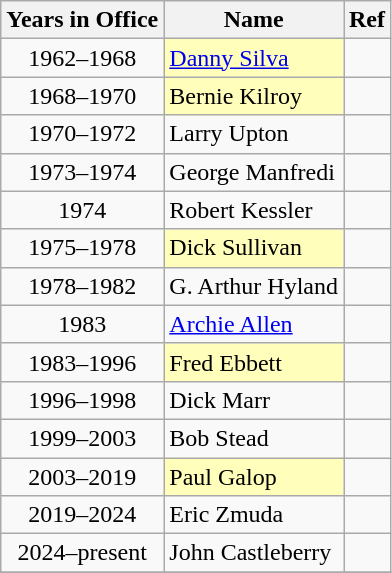<table class="wikitable" style="display: inline-table; text-align:center">
<tr>
<th>Years in Office</th>
<th>Name</th>
<th>Ref</th>
</tr>
<tr>
<td>1962–1968</td>
<td style="text-align:left; background:#ffb"><a href='#'>Danny Silva</a></td>
<td></td>
</tr>
<tr>
<td>1968–1970</td>
<td style="text-align:left; background:#ffb">Bernie Kilroy</td>
<td></td>
</tr>
<tr>
<td>1970–1972</td>
<td style="text-align:left">Larry Upton</td>
<td></td>
</tr>
<tr>
<td>1973–1974</td>
<td style="text-align:left">George Manfredi</td>
<td></td>
</tr>
<tr>
<td>1974</td>
<td style="text-align:left">Robert Kessler</td>
<td></td>
</tr>
<tr>
<td>1975–1978</td>
<td style="text-align:left; background:#ffb">Dick Sullivan</td>
<td></td>
</tr>
<tr>
<td>1978–1982</td>
<td style="text-align:left">G. Arthur Hyland</td>
<td></td>
</tr>
<tr>
<td>1983</td>
<td style="text-align:left"><a href='#'>Archie Allen</a></td>
<td></td>
</tr>
<tr>
<td>1983–1996</td>
<td style="text-align:left; background:#ffb">Fred Ebbett</td>
<td></td>
</tr>
<tr>
<td>1996–1998</td>
<td style="text-align:left">Dick Marr</td>
<td></td>
</tr>
<tr>
<td>1999–2003</td>
<td style="text-align:left">Bob Stead</td>
<td></td>
</tr>
<tr>
<td>2003–2019</td>
<td style="text-align:left; background:#ffb">Paul Galop</td>
<td></td>
</tr>
<tr>
<td>2019–2024</td>
<td style="text-align:left">Eric Zmuda</td>
<td></td>
</tr>
<tr>
<td>2024–present</td>
<td style="text-align:left">John Castleberry</td>
<td></td>
</tr>
<tr>
</tr>
</table>
